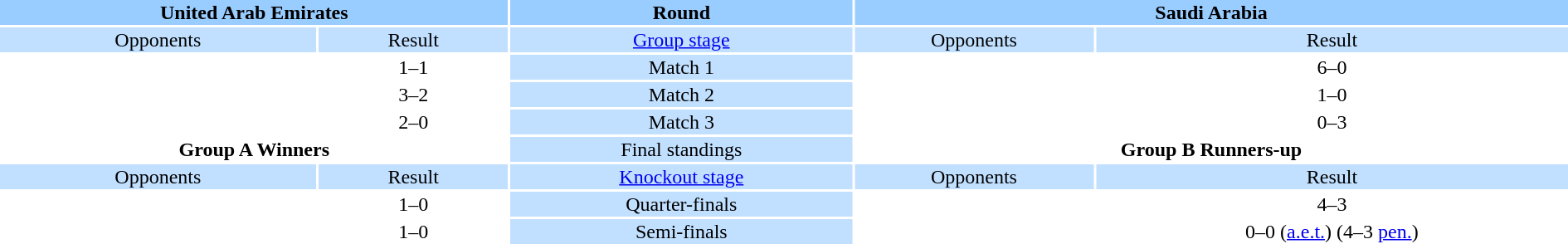<table style="width:100%; text-align:center">
<tr style="vertical-align:top; background:#99CCFF">
<th colspan="2">United Arab Emirates</th>
<th>Round</th>
<th colspan="2">Saudi Arabia</th>
</tr>
<tr style="vertical-align:top; background:#C1E0FF">
<td>Opponents</td>
<td>Result</td>
<td><a href='#'>Group stage</a></td>
<td>Opponents</td>
<td>Result</td>
</tr>
<tr>
<td align="left"></td>
<td>1–1</td>
<td style="background:#C1E0FF">Match 1</td>
<td align="left"></td>
<td>6–0</td>
</tr>
<tr>
<td align="left"></td>
<td>3–2</td>
<td style="background:#C1E0FF">Match 2</td>
<td align="left"></td>
<td>1–0</td>
</tr>
<tr>
<td align="left"></td>
<td>2–0</td>
<td style="background:#C1E0FF">Match 3</td>
<td align="left"></td>
<td>0–3</td>
</tr>
<tr>
<td colspan="2" style="text-align:center"><strong>Group A Winners</strong><br><div></div></td>
<td style="background:#C1E0FF">Final standings</td>
<td colspan="2" style="text-align:center"><strong>Group B Runners-up</strong><br><div></div></td>
</tr>
<tr style="vertical-align:top; background:#C1E0FF">
<td>Opponents</td>
<td>Result</td>
<td><a href='#'>Knockout stage</a></td>
<td>Opponents</td>
<td>Result</td>
</tr>
<tr>
<td align="left"></td>
<td>1–0</td>
<td style="background:#C1E0FF">Quarter-finals</td>
<td align="left"></td>
<td>4–3</td>
</tr>
<tr>
<td align="left"></td>
<td>1–0</td>
<td style="background:#C1E0FF">Semi-finals</td>
<td align="left"></td>
<td>0–0 (<a href='#'>a.e.t.</a>) (4–3 <a href='#'>pen.</a>)</td>
</tr>
</table>
